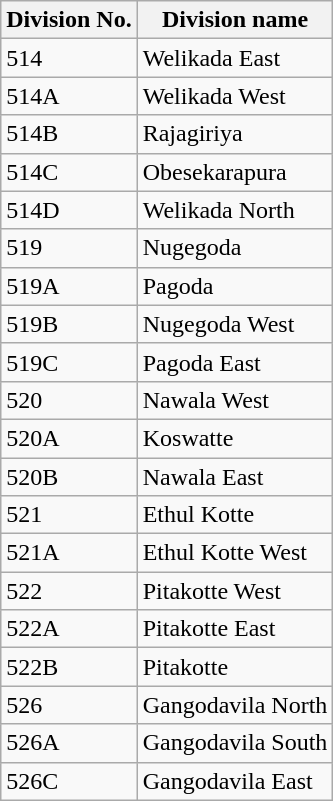<table class="wikitable">
<tr>
<th>Division No.</th>
<th>Division name</th>
</tr>
<tr>
<td>514</td>
<td>Welikada East</td>
</tr>
<tr>
<td>514A</td>
<td>Welikada West</td>
</tr>
<tr>
<td>514B</td>
<td>Rajagiriya</td>
</tr>
<tr>
<td>514C</td>
<td>Obesekarapura</td>
</tr>
<tr>
<td>514D</td>
<td>Welikada North</td>
</tr>
<tr>
<td>519</td>
<td>Nugegoda</td>
</tr>
<tr>
<td>519A</td>
<td>Pagoda</td>
</tr>
<tr>
<td>519B</td>
<td>Nugegoda West</td>
</tr>
<tr>
<td>519C</td>
<td>Pagoda East</td>
</tr>
<tr>
<td>520</td>
<td>Nawala West</td>
</tr>
<tr>
<td>520A</td>
<td>Koswatte</td>
</tr>
<tr>
<td>520B</td>
<td>Nawala East</td>
</tr>
<tr>
<td>521</td>
<td>Ethul Kotte</td>
</tr>
<tr>
<td>521A</td>
<td>Ethul Kotte West</td>
</tr>
<tr>
<td>522</td>
<td>Pitakotte West</td>
</tr>
<tr>
<td>522A</td>
<td>Pitakotte East</td>
</tr>
<tr>
<td>522B</td>
<td>Pitakotte</td>
</tr>
<tr>
<td>526</td>
<td>Gangodavila North</td>
</tr>
<tr>
<td>526A</td>
<td>Gangodavila South</td>
</tr>
<tr>
<td>526C</td>
<td>Gangodavila East</td>
</tr>
</table>
